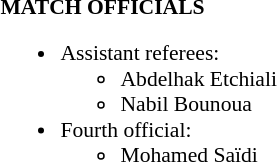<table width=100% style="font-size: 90%">
<tr>
<td width=50% valign=top><br><strong>MATCH OFFICIALS</strong><ul><li>Assistant referees:<ul><li>Abdelhak Etchiali </li><li>Nabil Bounoua </li></ul></li><li>Fourth official:<ul><li>Mohamed Saïdi </li></ul></li></ul></td>
</tr>
</table>
